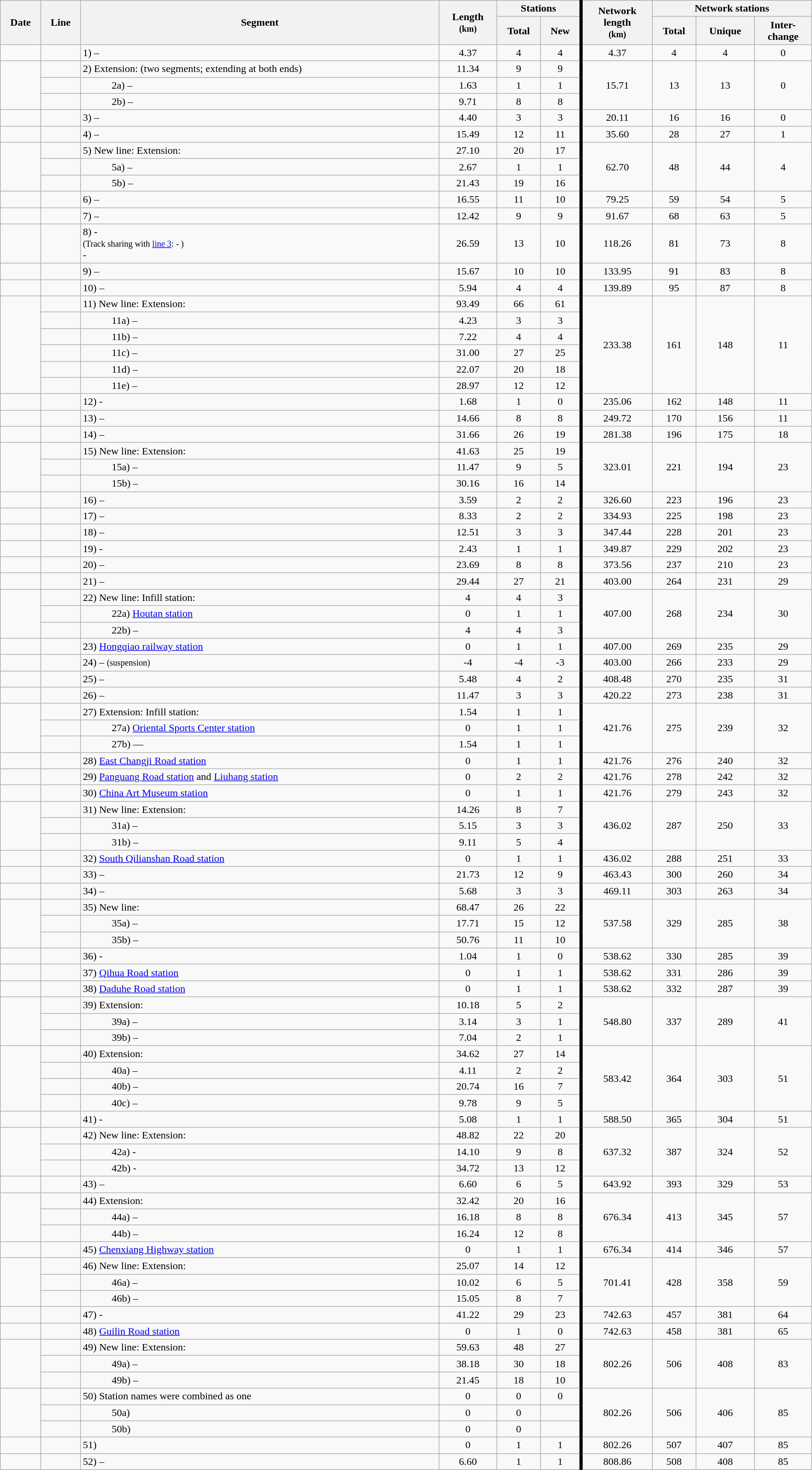<table class="wikitable sortable" style="vertical-align:top; text-align:center; width:100%">
<tr>
<th rowspan="2" data-sort-type="date">Date</th>
<th rowspan="2" data-sort-type="text">Line</th>
<th rowspan="2" class=unsortable>Segment</th>
<th rowspan="2">Length <br><small>(km)</small></th>
<th style="border-right:5px solid black" colspan="2">Stations</th>
<th rowspan="2" class=unsortable>Network <br>length <br><small>(km)</small></th>
<th colspan="3" class="unsortable">Network stations</th>
</tr>
<tr>
<th>Total</th>
<th style="border-right:5px solid black">New</th>
<th class=unsortable>Total</th>
<th class=unsortable>Unique</th>
<th class=unsortable>Inter-<br>change</th>
</tr>
<tr>
<td></td>
<td></td>
<td align=left>1)  – </td>
<td>4.37</td>
<td>4</td>
<td style="border-right:5px solid black">4</td>
<td>4.37</td>
<td>4</td>
<td>4</td>
<td>0</td>
</tr>
<tr>
<td rowspan="3"></td>
<td></td>
<td align=left>2) Extension:  (two segments; extending at both ends)</td>
<td>11.34</td>
<td>9</td>
<td style="border-right:5px solid black">9</td>
<td rowspan="3">15.71</td>
<td rowspan="3">13</td>
<td rowspan="3">13</td>
<td rowspan="3">0</td>
</tr>
<tr>
<td></td>
<td style="text-align:left; padding-left: 3em;">2a)  – </td>
<td>1.63</td>
<td>1</td>
<td style="border-right:5px solid black">1</td>
</tr>
<tr>
<td></td>
<td style="text-align:left; padding-left: 3em;">2b)  – </td>
<td>9.71</td>
<td>8</td>
<td style="border-right:5px solid black">8</td>
</tr>
<tr>
<td></td>
<td></td>
<td align=left>3)  – </td>
<td>4.40</td>
<td>3</td>
<td style="border-right:5px solid black">3</td>
<td>20.11</td>
<td>16</td>
<td>16</td>
<td>0</td>
</tr>
<tr>
<td></td>
<td></td>
<td align=left>4)  – </td>
<td>15.49</td>
<td>12</td>
<td style="border-right:5px solid black">11</td>
<td>35.60</td>
<td>28</td>
<td>27</td>
<td>1</td>
</tr>
<tr>
<td rowspan="3"></td>
<td></td>
<td align=left>5) New line:  Extension: </td>
<td>27.10</td>
<td>20</td>
<td style="border-right:5px solid black">17</td>
<td rowspan="3">62.70</td>
<td rowspan="3">48</td>
<td rowspan="3">44</td>
<td rowspan="3">4</td>
</tr>
<tr>
<td></td>
<td style="text-align:left; padding-left: 3em;">5a)  – </td>
<td>2.67</td>
<td>1</td>
<td style="border-right:5px solid black">1</td>
</tr>
<tr>
<td></td>
<td style="text-align:left; padding-left: 3em;">5b)  – </td>
<td>21.43</td>
<td>19</td>
<td style="border-right:5px solid black">16</td>
</tr>
<tr>
<td></td>
<td></td>
<td align=left>6)  – </td>
<td>16.55</td>
<td>11</td>
<td style="border-right:5px solid black">10</td>
<td>79.25</td>
<td>59</td>
<td>54</td>
<td>5</td>
</tr>
<tr>
<td></td>
<td></td>
<td align=left>7)  – </td>
<td>12.42</td>
<td>9</td>
<td style="border-right:5px solid black">9</td>
<td>91.67</td>
<td>68</td>
<td>63</td>
<td>5</td>
</tr>
<tr>
<td></td>
<td></td>
<td align=left>8)  -  <br><small>(Track sharing with <a href='#'>line 3</a>:  - )</small><br> - </td>
<td>26.59</td>
<td>13</td>
<td style="border-right:5px solid black">10</td>
<td>118.26</td>
<td>81</td>
<td>73</td>
<td>8</td>
</tr>
<tr>
<td></td>
<td></td>
<td align=left>9)  – </td>
<td>15.67</td>
<td>10</td>
<td style="border-right:5px solid black">10</td>
<td>133.95</td>
<td>91</td>
<td>83</td>
<td>8</td>
</tr>
<tr>
<td></td>
<td></td>
<td align=left>10)  – </td>
<td>5.94</td>
<td>4</td>
<td style="border-right:5px solid black">4</td>
<td>139.89</td>
<td>95</td>
<td>87</td>
<td>8</td>
</tr>
<tr>
<td rowspan="6"></td>
<td></td>
<td align=left>11) New line:    Extension:  </td>
<td>93.49</td>
<td>66</td>
<td style="border-right:5px solid black">61</td>
<td rowspan="6">233.38</td>
<td rowspan="6">161</td>
<td rowspan="6">148</td>
<td rowspan="6">11</td>
</tr>
<tr>
<td></td>
<td style="text-align:left; padding-left: 3em;">11a)  – </td>
<td>4.23</td>
<td>3</td>
<td style="border-right:5px solid black">3</td>
</tr>
<tr>
<td></td>
<td style="text-align:left; padding-left: 3em;">11b)  – </td>
<td>7.22</td>
<td>4</td>
<td style="border-right:5px solid black">4</td>
</tr>
<tr>
<td></td>
<td style="text-align:left; padding-left: 3em;">11c)  – </td>
<td>31.00</td>
<td>27</td>
<td style="border-right:5px solid black">25</td>
</tr>
<tr>
<td></td>
<td style="text-align:left; padding-left: 3em;">11d)  – </td>
<td>22.07</td>
<td>20</td>
<td style="border-right:5px solid black">18</td>
</tr>
<tr>
<td></td>
<td style="text-align:left; padding-left: 3em;">11e)  – </td>
<td>28.97</td>
<td>12</td>
<td style="border-right:5px solid black">12</td>
</tr>
<tr>
<td></td>
<td></td>
<td align=left>12)  - </td>
<td>1.68</td>
<td>1</td>
<td style="border-right:5px solid black">0</td>
<td>235.06</td>
<td>162</td>
<td>148</td>
<td>11</td>
</tr>
<tr>
<td></td>
<td></td>
<td align=left>13)  – </td>
<td>14.66</td>
<td>8</td>
<td style="border-right:5px solid black">8</td>
<td>249.72</td>
<td>170</td>
<td>156</td>
<td>11</td>
</tr>
<tr>
<td></td>
<td></td>
<td align=left>14)  – </td>
<td>31.66</td>
<td>26</td>
<td style="border-right:5px solid black">19</td>
<td>281.38</td>
<td>196</td>
<td>175</td>
<td>18</td>
</tr>
<tr>
<td rowspan="3"></td>
<td></td>
<td align=left>15) New line:  Extension: </td>
<td>41.63</td>
<td>25</td>
<td style="border-right:5px solid black">19</td>
<td rowspan="3">323.01</td>
<td rowspan="3">221</td>
<td rowspan="3">194</td>
<td rowspan="3">23</td>
</tr>
<tr>
<td></td>
<td style="text-align:left; padding-left: 3em;">15a)  – </td>
<td>11.47</td>
<td>9</td>
<td style="border-right:5px solid black">5</td>
</tr>
<tr>
<td></td>
<td style="text-align:left; padding-left: 3em;">15b)  – </td>
<td>30.16</td>
<td>16</td>
<td style="border-right:5px solid black">14</td>
</tr>
<tr>
<td></td>
<td></td>
<td align=left>16)  – </td>
<td>3.59</td>
<td>2</td>
<td style="border-right:5px solid black">2</td>
<td>326.60</td>
<td>223</td>
<td>196</td>
<td>23</td>
</tr>
<tr>
<td></td>
<td></td>
<td align=left>17)  – </td>
<td>8.33</td>
<td>2</td>
<td style="border-right:5px solid black">2</td>
<td>334.93</td>
<td>225</td>
<td>198</td>
<td>23</td>
</tr>
<tr>
<td></td>
<td></td>
<td align=left>18)  – </td>
<td>12.51</td>
<td>3</td>
<td style="border-right:5px solid black">3</td>
<td>347.44</td>
<td>228</td>
<td>201</td>
<td>23</td>
</tr>
<tr>
<td></td>
<td></td>
<td align=left>19) -</td>
<td>2.43</td>
<td>1</td>
<td style="border-right:5px solid black">1</td>
<td>349.87</td>
<td>229</td>
<td>202</td>
<td>23</td>
</tr>
<tr>
<td></td>
<td></td>
<td align=left>20)  – </td>
<td>23.69</td>
<td>8</td>
<td style="border-right:5px solid black">8</td>
<td>373.56</td>
<td>237</td>
<td>210</td>
<td>23</td>
</tr>
<tr>
<td></td>
<td></td>
<td align=left>21)  – </td>
<td>29.44</td>
<td>27</td>
<td style="border-right:5px solid black">21</td>
<td>403.00</td>
<td>264</td>
<td>231</td>
<td>29</td>
</tr>
<tr>
<td rowspan="3"></td>
<td></td>
<td align=left>22) New line:  Infill station: </td>
<td>4</td>
<td>4</td>
<td style="border-right:5px solid black">3</td>
<td rowspan="3">407.00</td>
<td rowspan="3">268</td>
<td rowspan="3">234</td>
<td rowspan="3">30</td>
</tr>
<tr>
<td></td>
<td style="text-align:left; padding-left: 3em;">22a) <a href='#'>Houtan station</a></td>
<td>0</td>
<td>1</td>
<td style="border-right:5px solid black">1</td>
</tr>
<tr>
<td></td>
<td style="text-align:left; padding-left: 3em;">22b)  – </td>
<td>4</td>
<td>4</td>
<td style="border-right:5px solid black">3</td>
</tr>
<tr>
<td></td>
<td></td>
<td align=left>23) <a href='#'>Hongqiao railway station</a></td>
<td>0</td>
<td>1</td>
<td style="border-right:5px solid black">1</td>
<td>407.00</td>
<td>269</td>
<td>235</td>
<td>29</td>
</tr>
<tr>
<td></td>
<td></td>
<td align=left>24)  –  <small>(suspension)</small></td>
<td>-4</td>
<td>-4</td>
<td style="border-right:5px solid black">-3</td>
<td>403.00</td>
<td>266</td>
<td>233</td>
<td>29</td>
</tr>
<tr>
<td></td>
<td></td>
<td align=left>25)  – </td>
<td>5.48</td>
<td>4</td>
<td style="border-right:5px solid black">2</td>
<td>408.48</td>
<td>270</td>
<td>235</td>
<td>31</td>
</tr>
<tr>
<td></td>
<td></td>
<td align=left>26)  – </td>
<td>11.47</td>
<td>3</td>
<td style="border-right:5px solid black">3</td>
<td>420.22</td>
<td>273</td>
<td>238</td>
<td>31</td>
</tr>
<tr>
<td rowspan="3"></td>
<td></td>
<td align=left>27) Extension:  Infill station: </td>
<td>1.54</td>
<td>1</td>
<td style="border-right:5px solid black">1</td>
<td rowspan="3">421.76</td>
<td rowspan="3">275</td>
<td rowspan="3">239</td>
<td rowspan="3">32</td>
</tr>
<tr>
<td></td>
<td style="text-align:left; padding-left: 3em;">27a) <a href='#'>Oriental Sports Center station</a></td>
<td>0</td>
<td>1</td>
<td style="border-right:5px solid black">1</td>
</tr>
<tr>
<td></td>
<td style="text-align:left; padding-left: 3em;">27b)  — </td>
<td>1.54</td>
<td>1</td>
<td style="border-right:5px solid black">1</td>
</tr>
<tr>
<td></td>
<td></td>
<td align=left>28) <a href='#'>East Changji Road station</a></td>
<td>0</td>
<td>1</td>
<td style="border-right:5px solid black">1</td>
<td>421.76</td>
<td>276</td>
<td>240</td>
<td>32</td>
</tr>
<tr>
<td></td>
<td></td>
<td align=left>29) <a href='#'>Panguang Road station</a> and <a href='#'>Liuhang station</a></td>
<td>0</td>
<td>2</td>
<td style="border-right:5px solid black">2</td>
<td>421.76</td>
<td>278</td>
<td>242</td>
<td>32</td>
</tr>
<tr>
<td></td>
<td></td>
<td align=left>30) <a href='#'>China Art Museum station</a></td>
<td>0</td>
<td>1</td>
<td style="border-right:5px solid black">1</td>
<td>421.76</td>
<td>279</td>
<td>243</td>
<td>32</td>
</tr>
<tr>
<td rowspan="3"></td>
<td></td>
<td align=left>31) New line:  Extension: </td>
<td>14.26</td>
<td>8</td>
<td style="border-right:5px solid black">7</td>
<td rowspan="3">436.02</td>
<td rowspan="3">287</td>
<td rowspan="3">250</td>
<td rowspan="3">33</td>
</tr>
<tr>
<td></td>
<td style="text-align:left; padding-left: 3em;">31a)  – </td>
<td>5.15</td>
<td>3</td>
<td style="border-right:5px solid black">3</td>
</tr>
<tr>
<td></td>
<td style="text-align:left; padding-left: 3em;">31b)  – </td>
<td>9.11</td>
<td>5</td>
<td style="border-right:5px solid black">4</td>
</tr>
<tr>
<td></td>
<td></td>
<td align=left>32) <a href='#'>South Qilianshan Road station</a></td>
<td>0</td>
<td>1</td>
<td style="border-right:5px solid black">1</td>
<td>436.02</td>
<td>288</td>
<td>251</td>
<td>33</td>
</tr>
<tr>
<td></td>
<td></td>
<td align=left>33)  – </td>
<td>21.73</td>
<td>12</td>
<td style="border-right:5px solid black">9</td>
<td>463.43</td>
<td>300</td>
<td>260</td>
<td>34</td>
</tr>
<tr>
<td></td>
<td></td>
<td align=left>34)  – </td>
<td>5.68</td>
<td>3</td>
<td style="border-right:5px solid black">3</td>
<td>469.11</td>
<td>303</td>
<td>263</td>
<td>34</td>
</tr>
<tr>
<td rowspan="3"></td>
<td></td>
<td align=left>35) New line:  </td>
<td>68.47</td>
<td>26</td>
<td style="border-right:5px solid black">22</td>
<td rowspan="3">537.58</td>
<td rowspan="3">329</td>
<td rowspan="3">285</td>
<td rowspan="3">38</td>
</tr>
<tr>
<td></td>
<td style="text-align:left; padding-left: 3em;">35a)  – </td>
<td>17.71</td>
<td>15</td>
<td style="border-right:5px solid black">12</td>
</tr>
<tr>
<td></td>
<td style="text-align:left; padding-left: 3em;">35b)  – </td>
<td>50.76</td>
<td>11</td>
<td style="border-right:5px solid black">10</td>
</tr>
<tr>
<td></td>
<td></td>
<td align=left>36)  - </td>
<td>1.04</td>
<td>1</td>
<td style="border-right:5px solid black">0</td>
<td>538.62</td>
<td>330</td>
<td>285</td>
<td>39</td>
</tr>
<tr>
<td></td>
<td></td>
<td align=left>37) <a href='#'>Qihua Road station</a></td>
<td>0</td>
<td>1</td>
<td style="border-right:5px solid black">1</td>
<td>538.62</td>
<td>331</td>
<td>286</td>
<td>39</td>
</tr>
<tr>
<td></td>
<td></td>
<td align=left>38) <a href='#'>Daduhe Road station</a></td>
<td>0</td>
<td>1</td>
<td style="border-right:5px solid black">1</td>
<td>538.62</td>
<td>332</td>
<td>287</td>
<td>39</td>
</tr>
<tr>
<td rowspan="3"></td>
<td></td>
<td align=left>39) Extension:  </td>
<td>10.18</td>
<td>5</td>
<td style="border-right:5px solid black">2</td>
<td rowspan="3">548.80</td>
<td rowspan="3">337</td>
<td rowspan="3">289</td>
<td rowspan="3">41</td>
</tr>
<tr>
<td></td>
<td style="text-align:left; padding-left: 3em;">39a)  – </td>
<td>3.14</td>
<td>3</td>
<td style="border-right:5px solid black">1</td>
</tr>
<tr>
<td></td>
<td style="text-align:left; padding-left: 3em;">39b)  – </td>
<td>7.04</td>
<td>2</td>
<td style="border-right:5px solid black">1</td>
</tr>
<tr>
<td rowspan="4"></td>
<td></td>
<td align=left>40) Extension:   </td>
<td>34.62</td>
<td>27</td>
<td style="border-right:5px solid black">14</td>
<td rowspan="4">583.42</td>
<td rowspan="4">364</td>
<td rowspan="4">303</td>
<td rowspan="4">51</td>
</tr>
<tr>
<td></td>
<td style="text-align:left; padding-left: 3em;">40a)  – </td>
<td>4.11</td>
<td>2</td>
<td style="border-right:5px solid black">2</td>
</tr>
<tr>
<td></td>
<td style="text-align:left; padding-left: 3em;">40b)  – </td>
<td>20.74</td>
<td>16</td>
<td style="border-right:5px solid black">7</td>
</tr>
<tr>
<td></td>
<td style="text-align:left; padding-left: 3em;">40c)  – </td>
<td>9.78</td>
<td>9</td>
<td style="border-right:5px solid black">5</td>
</tr>
<tr>
<td></td>
<td></td>
<td align=left>41)  - </td>
<td>5.08</td>
<td>1</td>
<td style="border-right:5px solid black">1</td>
<td>588.50</td>
<td>365</td>
<td>304</td>
<td>51</td>
</tr>
<tr>
<td rowspan="3"></td>
<td></td>
<td align=left>42) New line:  Extension: </td>
<td>48.82</td>
<td>22</td>
<td style="border-right:5px solid black">20</td>
<td rowspan="3">637.32</td>
<td rowspan="3">387</td>
<td rowspan="3">324</td>
<td rowspan="3">52</td>
</tr>
<tr>
<td></td>
<td style="text-align:left; padding-left: 3em;">42a)  - </td>
<td>14.10</td>
<td>9</td>
<td style="border-right:5px solid black">8</td>
</tr>
<tr>
<td></td>
<td style="text-align:left; padding-left: 3em;">42b)  - </td>
<td>34.72</td>
<td>13</td>
<td style="border-right:5px solid black">12</td>
</tr>
<tr>
<td></td>
<td></td>
<td align=left>43)  – </td>
<td>6.60</td>
<td>6</td>
<td style="border-right:5px solid black">5</td>
<td>643.92</td>
<td>393</td>
<td>329</td>
<td>53</td>
</tr>
<tr>
<td rowspan="3"></td>
<td></td>
<td align=left>44) Extension:  </td>
<td>32.42</td>
<td>20</td>
<td style="border-right:5px solid black">16</td>
<td rowspan="3">676.34</td>
<td rowspan="3">413</td>
<td rowspan="3">345</td>
<td rowspan="3">57</td>
</tr>
<tr>
<td></td>
<td style="text-align:left; padding-left: 3em;">44a)  – </td>
<td>16.18</td>
<td>8</td>
<td style="border-right:5px solid black">8</td>
</tr>
<tr>
<td></td>
<td style="text-align:left; padding-left: 3em;">44b)  –  </td>
<td>16.24</td>
<td>12</td>
<td style="border-right:5px solid black">8</td>
</tr>
<tr>
<td></td>
<td></td>
<td align=left>45) <a href='#'>Chenxiang Highway station</a></td>
<td>0</td>
<td>1</td>
<td style="border-right:5px solid black">1</td>
<td>676.34</td>
<td>414</td>
<td>346</td>
<td>57</td>
</tr>
<tr>
<td rowspan="3"></td>
<td></td>
<td align=left>46) New line:  Extension: </td>
<td>25.07</td>
<td>14</td>
<td style="border-right:5px solid black">12</td>
<td rowspan="3">701.41</td>
<td rowspan="3">428</td>
<td rowspan="3">358</td>
<td rowspan="3">59</td>
</tr>
<tr>
<td></td>
<td style="text-align:left; padding-left: 3em;">46a)  – </td>
<td>10.02</td>
<td>6</td>
<td style="border-right:5px solid black">5</td>
</tr>
<tr>
<td></td>
<td style="text-align:left; padding-left: 3em;">46b)  – </td>
<td>15.05</td>
<td>8</td>
<td style="border-right:5px solid black">7</td>
</tr>
<tr>
<td></td>
<td></td>
<td align=left>47)  - </td>
<td>41.22</td>
<td>29</td>
<td style="border-right:5px solid black">23</td>
<td>742.63</td>
<td>457</td>
<td>381</td>
<td>64</td>
</tr>
<tr>
<td></td>
<td></td>
<td align=left>48) <a href='#'>Guilin Road station</a></td>
<td>0</td>
<td>1</td>
<td style="border-right:5px solid black">0</td>
<td>742.63</td>
<td>458</td>
<td>381</td>
<td>65</td>
</tr>
<tr>
<td rowspan="3"></td>
<td></td>
<td align=left>49) New line:  Extension: </td>
<td>59.63</td>
<td>48</td>
<td style="border-right:5px solid black">27</td>
<td rowspan="3">802.26</td>
<td rowspan="3">506</td>
<td rowspan="3">408</td>
<td rowspan="3">83</td>
</tr>
<tr>
<td></td>
<td style="text-align:left; padding-left: 3em;">49a)  – </td>
<td>38.18</td>
<td>30</td>
<td style="border-right:5px solid black">18</td>
</tr>
<tr>
<td></td>
<td style="text-align:left; padding-left: 3em;">49b)  – </td>
<td>21.45</td>
<td>18</td>
<td style="border-right:5px solid black">10</td>
</tr>
<tr>
<td rowspan="3"></td>
<td></td>
<td align=left>50) Station names were combined as one</td>
<td>0</td>
<td>0</td>
<td style="border-right:5px solid black">0</td>
<td rowspan="3">802.26</td>
<td rowspan="3">506</td>
<td rowspan="3">406</td>
<td rowspan="3">85</td>
</tr>
<tr>
<td> </td>
<td style="text-align:left; padding-left: 3em;">50a) </td>
<td>0</td>
<td>0</td>
<td style="border-right:5px solid black"></td>
</tr>
<tr>
<td> </td>
<td style="text-align:left; padding-left: 3em;">50b) </td>
<td>0</td>
<td>0</td>
<td style="border-right:5px solid black"></td>
</tr>
<tr>
<td></td>
<td></td>
<td align=left>51) </td>
<td>0</td>
<td>1</td>
<td style="border-right:5px solid black">1</td>
<td>802.26</td>
<td>507</td>
<td>407</td>
<td>85</td>
</tr>
<tr>
<td></td>
<td></td>
<td align=left>52)  – </td>
<td>6.60</td>
<td>1</td>
<td style="border-right:5px solid black">1</td>
<td>808.86</td>
<td>508</td>
<td>408</td>
<td>85</td>
</tr>
</table>
